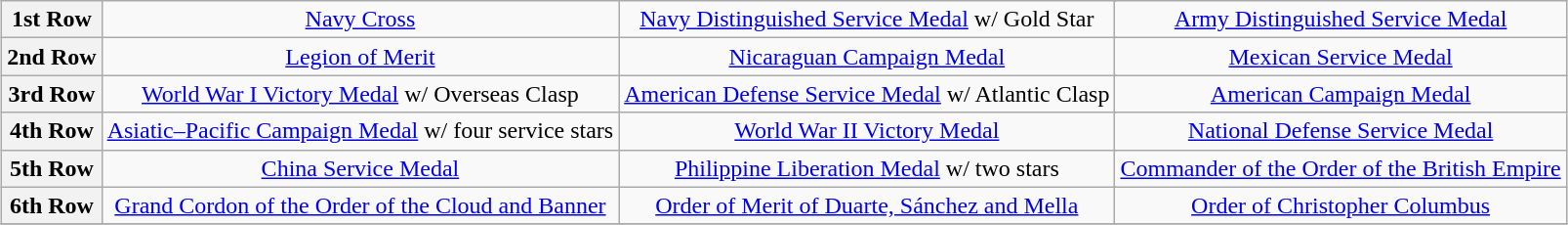<table class="wikitable" style="margin:1em auto; text-align:center;">
<tr>
<th>1st Row</th>
<td colspan="3"><a href='#'>Navy Cross</a></td>
<td colspan="3"><a href='#'>Navy Distinguished Service Medal</a> w/ Gold Star</td>
<td colspan="3"><a href='#'>Army Distinguished Service Medal</a></td>
</tr>
<tr>
<th>2nd Row</th>
<td colspan="3"><a href='#'>Legion of Merit</a></td>
<td colspan="3"><a href='#'>Nicaraguan Campaign Medal</a></td>
<td colspan="3"><a href='#'>Mexican Service Medal</a></td>
</tr>
<tr>
<th>3rd Row</th>
<td colspan="3"><a href='#'>World War I Victory Medal</a> w/ Overseas Clasp</td>
<td colspan="3"><a href='#'>American Defense Service Medal</a> w/ Atlantic Clasp</td>
<td colspan="3"><a href='#'>American Campaign Medal</a></td>
</tr>
<tr>
<th>4th Row</th>
<td colspan="3"><a href='#'>Asiatic–Pacific Campaign Medal</a> w/ four service stars</td>
<td colspan="3"><a href='#'>World War II Victory Medal</a></td>
<td colspan="3"><a href='#'>National Defense Service Medal</a></td>
</tr>
<tr>
<th>5th Row</th>
<td colspan="3"><a href='#'>China Service Medal</a></td>
<td colspan="3"><a href='#'>Philippine Liberation Medal</a> w/ two stars</td>
<td colspan="3"><a href='#'>Commander of the Order of the British Empire</a></td>
</tr>
<tr>
<th>6th Row</th>
<td colspan="3"><a href='#'>Grand Cordon of the Order of the Cloud and Banner</a></td>
<td colspan="3"><a href='#'>Order of Merit of Duarte, Sánchez and Mella</a></td>
<td colspan="3"><a href='#'>Order of Christopher Columbus</a></td>
</tr>
<tr>
</tr>
</table>
